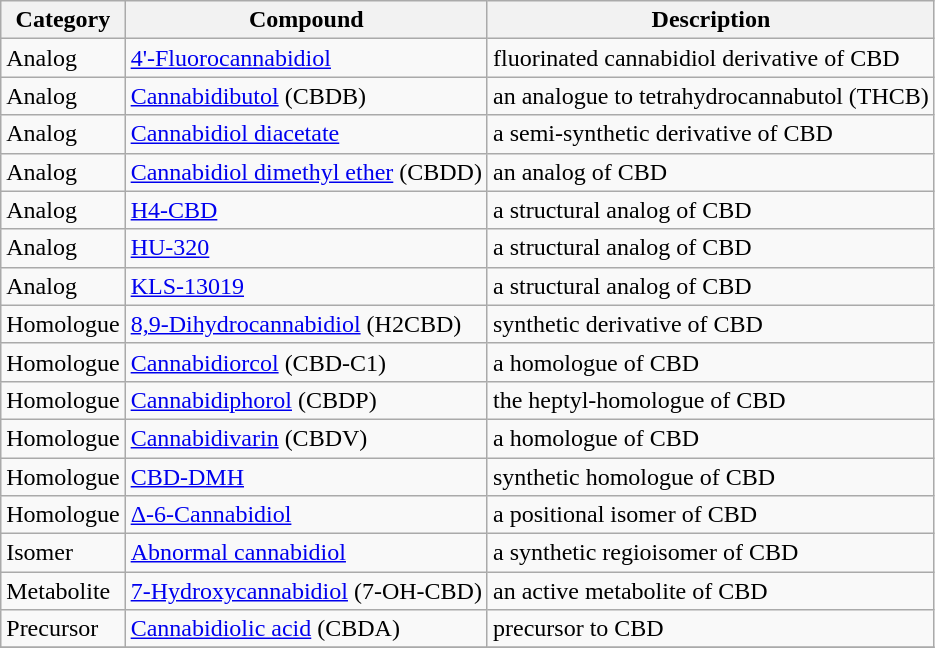<table class="wikitable">
<tr>
<th>Category</th>
<th>Compound</th>
<th>Description</th>
</tr>
<tr>
<td>Analog</td>
<td><a href='#'>4'-Fluorocannabidiol</a></td>
<td>fluorinated cannabidiol derivative of CBD</td>
</tr>
<tr>
<td>Analog</td>
<td><a href='#'>Cannabidibutol</a> (CBDB)</td>
<td>an analogue to tetrahydrocannabutol (THCB)</td>
</tr>
<tr>
<td>Analog</td>
<td><a href='#'>Cannabidiol diacetate</a></td>
<td>a semi-synthetic derivative of CBD</td>
</tr>
<tr>
<td>Analog</td>
<td><a href='#'>Cannabidiol dimethyl ether</a> (CBDD)</td>
<td>an analog of CBD</td>
</tr>
<tr>
<td>Analog</td>
<td><a href='#'>H4-CBD</a></td>
<td>a structural analog of CBD</td>
</tr>
<tr>
<td>Analog</td>
<td><a href='#'>HU-320</a></td>
<td>a structural analog of CBD</td>
</tr>
<tr>
<td>Analog</td>
<td><a href='#'>KLS-13019</a></td>
<td>a structural analog of CBD</td>
</tr>
<tr>
<td>Homologue</td>
<td><a href='#'>8,9-Dihydrocannabidiol</a> (H2CBD)</td>
<td>synthetic derivative of CBD</td>
</tr>
<tr>
<td>Homologue</td>
<td><a href='#'>Cannabidiorcol</a> (CBD-C1)</td>
<td>a homologue of CBD</td>
</tr>
<tr>
<td>Homologue</td>
<td><a href='#'>Cannabidiphorol</a> (CBDP)</td>
<td>the heptyl-homologue of CBD</td>
</tr>
<tr>
<td>Homologue</td>
<td><a href='#'>Cannabidivarin</a> (CBDV)</td>
<td>a homologue of CBD</td>
</tr>
<tr>
<td>Homologue</td>
<td><a href='#'>CBD-DMH</a></td>
<td>synthetic homologue of CBD</td>
</tr>
<tr>
<td>Homologue</td>
<td><a href='#'>Δ-6-Cannabidiol</a></td>
<td>a positional isomer of CBD</td>
</tr>
<tr>
<td>Isomer</td>
<td><a href='#'>Abnormal cannabidiol</a></td>
<td>a synthetic regioisomer of CBD</td>
</tr>
<tr>
<td>Metabolite</td>
<td><a href='#'>7-Hydroxycannabidiol</a> (7-OH-CBD)</td>
<td>an active metabolite of CBD</td>
</tr>
<tr>
<td>Precursor</td>
<td><a href='#'>Cannabidiolic acid</a> (CBDA)</td>
<td>precursor to CBD</td>
</tr>
<tr>
</tr>
</table>
